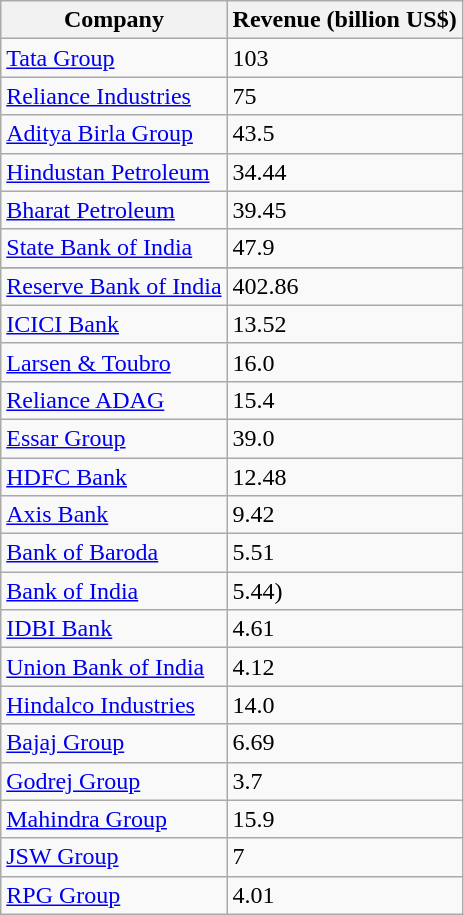<table class="wikitable">
<tr>
<th>Company</th>
<th>Revenue (billion US$)</th>
</tr>
<tr>
<td><a href='#'>Tata Group</a></td>
<td>103</td>
</tr>
<tr>
<td><a href='#'>Reliance Industries</a></td>
<td>75</td>
</tr>
<tr>
<td><a href='#'>Aditya Birla Group</a></td>
<td>43.5</td>
</tr>
<tr>
<td><a href='#'>Hindustan Petroleum</a></td>
<td>34.44</td>
</tr>
<tr>
<td><a href='#'>Bharat Petroleum</a></td>
<td>39.45</td>
</tr>
<tr>
<td><a href='#'>State Bank of India</a></td>
<td>47.9</td>
</tr>
<tr>
</tr>
<tr>
<td><a href='#'>Reserve Bank of India</a></td>
<td>402.86</td>
</tr>
<tr>
<td><a href='#'>ICICI Bank</a></td>
<td>13.52</td>
</tr>
<tr>
<td><a href='#'>Larsen & Toubro</a></td>
<td>16.0</td>
</tr>
<tr>
<td><a href='#'>Reliance ADAG</a></td>
<td>15.4</td>
</tr>
<tr>
<td><a href='#'>Essar Group</a></td>
<td>39.0</td>
</tr>
<tr>
<td><a href='#'>HDFC Bank</a></td>
<td>12.48</td>
</tr>
<tr>
<td><a href='#'>Axis Bank</a></td>
<td>9.42</td>
</tr>
<tr>
<td><a href='#'>Bank of Baroda</a></td>
<td>5.51</td>
</tr>
<tr>
<td><a href='#'>Bank of India</a></td>
<td>5.44)</td>
</tr>
<tr>
<td><a href='#'>IDBI Bank</a></td>
<td>4.61</td>
</tr>
<tr>
<td><a href='#'>Union Bank of India</a></td>
<td>4.12</td>
</tr>
<tr>
<td><a href='#'>Hindalco Industries</a></td>
<td>14.0</td>
</tr>
<tr>
<td><a href='#'>Bajaj Group</a></td>
<td>6.69</td>
</tr>
<tr>
<td><a href='#'>Godrej Group</a></td>
<td>3.7</td>
</tr>
<tr>
<td><a href='#'>Mahindra Group</a></td>
<td>15.9</td>
</tr>
<tr>
<td><a href='#'>JSW Group</a></td>
<td>7</td>
</tr>
<tr>
<td><a href='#'>RPG Group</a></td>
<td>4.01</td>
</tr>
</table>
